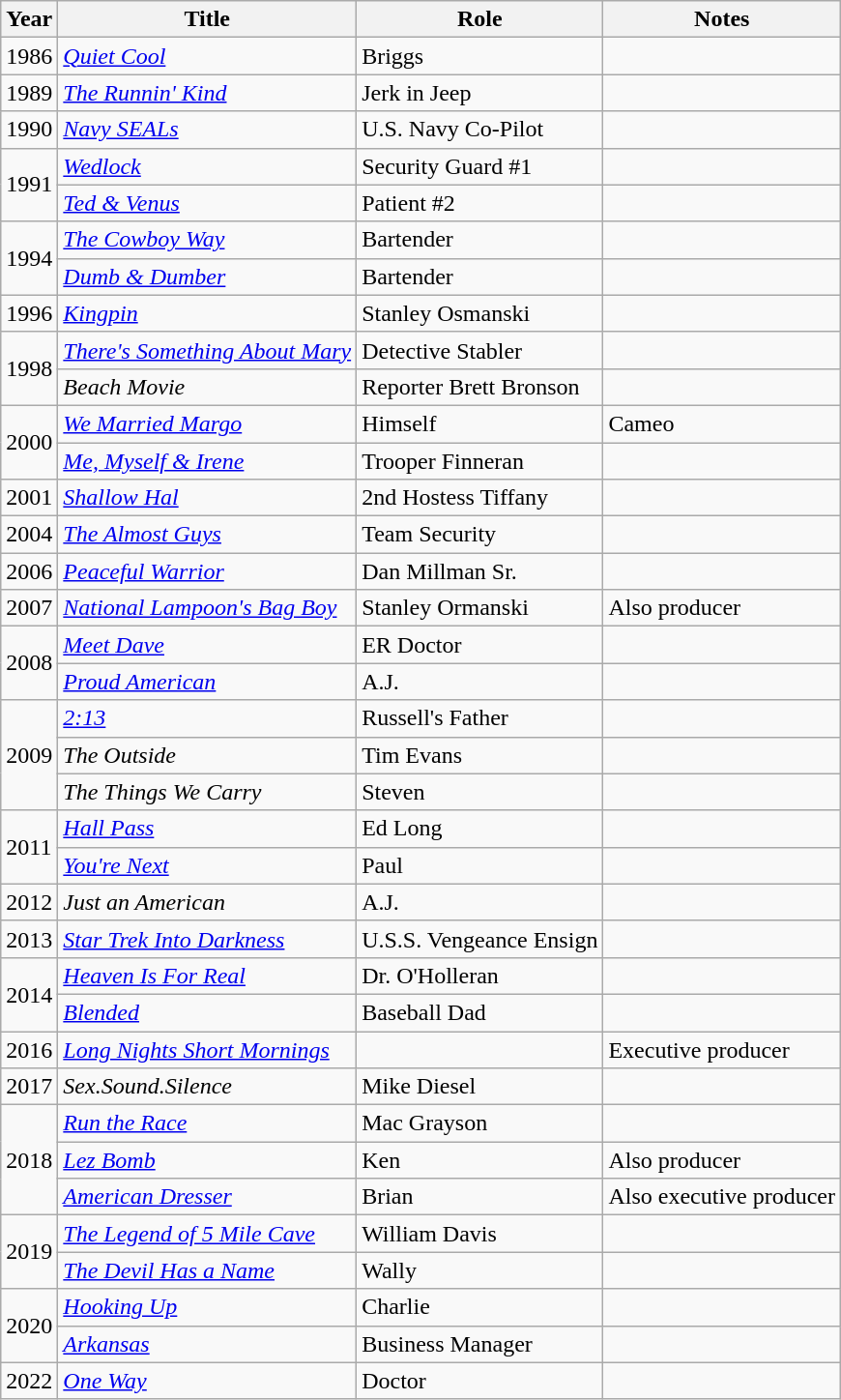<table class="wikitable sortable">
<tr>
<th>Year</th>
<th>Title</th>
<th>Role</th>
<th class="unsortable">Notes</th>
</tr>
<tr>
<td>1986</td>
<td><em><a href='#'>Quiet Cool</a></em></td>
<td>Briggs</td>
<td></td>
</tr>
<tr>
<td>1989</td>
<td><em><a href='#'>The Runnin' Kind</a></em></td>
<td>Jerk in Jeep</td>
<td></td>
</tr>
<tr>
<td>1990</td>
<td><em><a href='#'>Navy SEALs</a></em></td>
<td>U.S. Navy Co-Pilot</td>
<td></td>
</tr>
<tr>
<td rowspan="2">1991</td>
<td><em><a href='#'>Wedlock</a></em></td>
<td>Security Guard #1</td>
<td></td>
</tr>
<tr>
<td><em><a href='#'>Ted & Venus</a></em></td>
<td>Patient #2</td>
<td></td>
</tr>
<tr>
<td rowspan="2">1994</td>
<td><em><a href='#'>The Cowboy Way</a></em></td>
<td>Bartender</td>
<td></td>
</tr>
<tr>
<td><em><a href='#'>Dumb & Dumber</a></em></td>
<td>Bartender</td>
<td></td>
</tr>
<tr>
<td>1996</td>
<td><em><a href='#'>Kingpin</a></em></td>
<td>Stanley Osmanski</td>
<td></td>
</tr>
<tr>
<td rowspan="2">1998</td>
<td><em><a href='#'>There's Something About Mary</a></em></td>
<td>Detective Stabler</td>
<td></td>
</tr>
<tr>
<td><em>Beach Movie</em></td>
<td>Reporter Brett Bronson</td>
<td></td>
</tr>
<tr>
<td rowspan="2">2000</td>
<td><em><a href='#'>We Married Margo</a></em></td>
<td>Himself</td>
<td>Cameo</td>
</tr>
<tr>
<td><em><a href='#'>Me, Myself & Irene</a></em></td>
<td>Trooper Finneran</td>
<td></td>
</tr>
<tr>
<td>2001</td>
<td><em><a href='#'>Shallow Hal</a></em></td>
<td>2nd Hostess Tiffany</td>
<td></td>
</tr>
<tr>
<td>2004</td>
<td><em><a href='#'>The Almost Guys</a></em></td>
<td>Team Security</td>
<td></td>
</tr>
<tr>
<td>2006</td>
<td><em><a href='#'>Peaceful Warrior</a></em></td>
<td>Dan Millman Sr.</td>
<td></td>
</tr>
<tr>
<td>2007</td>
<td><em><a href='#'>National Lampoon's Bag Boy</a></em></td>
<td>Stanley Ormanski</td>
<td>Also producer</td>
</tr>
<tr>
<td rowspan="2">2008</td>
<td><em><a href='#'>Meet Dave</a></em></td>
<td>ER Doctor</td>
<td></td>
</tr>
<tr>
<td><em><a href='#'>Proud American</a></em></td>
<td>A.J.</td>
<td></td>
</tr>
<tr>
<td rowspan="3">2009</td>
<td><em><a href='#'>2:13</a></em></td>
<td>Russell's Father</td>
<td></td>
</tr>
<tr>
<td><em>The Outside</em></td>
<td>Tim Evans</td>
<td></td>
</tr>
<tr>
<td><em>The Things We Carry</em></td>
<td>Steven</td>
<td></td>
</tr>
<tr>
<td rowspan="2">2011</td>
<td><em><a href='#'>Hall Pass</a></em></td>
<td>Ed Long</td>
<td></td>
</tr>
<tr>
<td><em><a href='#'>You're Next</a></em></td>
<td>Paul</td>
<td></td>
</tr>
<tr>
<td>2012</td>
<td><em>Just an American</em></td>
<td>A.J.</td>
<td></td>
</tr>
<tr>
<td>2013</td>
<td><em><a href='#'>Star Trek Into Darkness</a></em></td>
<td>U.S.S. Vengeance Ensign</td>
<td></td>
</tr>
<tr>
<td rowspan="2">2014</td>
<td><em><a href='#'>Heaven Is For Real</a></em></td>
<td>Dr. O'Holleran</td>
<td></td>
</tr>
<tr>
<td><em><a href='#'>Blended</a></em></td>
<td>Baseball Dad</td>
<td></td>
</tr>
<tr>
<td>2016</td>
<td><em><a href='#'>Long Nights Short Mornings</a></em></td>
<td></td>
<td>Executive producer</td>
</tr>
<tr>
<td>2017</td>
<td><em>Sex.Sound.Silence</em></td>
<td>Mike Diesel</td>
<td></td>
</tr>
<tr>
<td rowspan="3">2018</td>
<td><em><a href='#'>Run the Race</a></em></td>
<td>Mac Grayson</td>
<td></td>
</tr>
<tr>
<td><em><a href='#'>Lez Bomb</a></em></td>
<td>Ken</td>
<td>Also producer</td>
</tr>
<tr>
<td><em><a href='#'>American Dresser</a></em></td>
<td>Brian</td>
<td>Also executive producer</td>
</tr>
<tr>
<td rowspan="2">2019</td>
<td><em><a href='#'>The Legend of 5 Mile Cave</a></em></td>
<td>William Davis</td>
<td></td>
</tr>
<tr>
<td><em><a href='#'>The Devil Has a Name</a></em></td>
<td>Wally</td>
<td></td>
</tr>
<tr>
<td rowspan="2">2020</td>
<td><em><a href='#'>Hooking Up</a></em></td>
<td>Charlie</td>
<td></td>
</tr>
<tr>
<td><em><a href='#'>Arkansas</a></em></td>
<td>Business Manager</td>
<td></td>
</tr>
<tr>
<td>2022</td>
<td><em><a href='#'>One Way</a></em></td>
<td>Doctor</td>
<td></td>
</tr>
</table>
